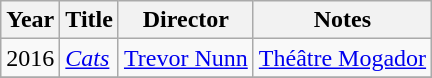<table class="wikitable">
<tr>
<th>Year</th>
<th>Title</th>
<th>Director</th>
<th>Notes</th>
</tr>
<tr>
<td>2016</td>
<td><em><a href='#'>Cats</a></em></td>
<td><a href='#'>Trevor Nunn</a></td>
<td><a href='#'>Théâtre Mogador</a></td>
</tr>
<tr>
</tr>
</table>
